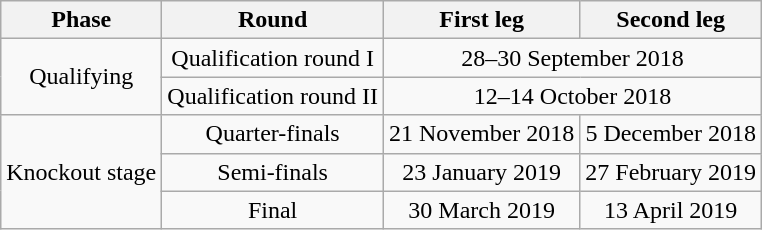<table class="wikitable" style="text-align:center">
<tr>
<th>Phase</th>
<th>Round</th>
<th>First leg</th>
<th>Second leg</th>
</tr>
<tr>
<td rowspan=2>Qualifying</td>
<td>Qualification round I</td>
<td colspan=2>28–30 September 2018</td>
</tr>
<tr>
<td>Qualification round II</td>
<td colspan=2>12–14 October 2018</td>
</tr>
<tr>
<td rowspan=3>Knockout stage</td>
<td>Quarter-finals</td>
<td>21 November 2018</td>
<td>5 December 2018</td>
</tr>
<tr>
<td>Semi-finals</td>
<td>23 January 2019</td>
<td>27 February 2019</td>
</tr>
<tr>
<td>Final</td>
<td>30 March 2019</td>
<td>13 April 2019</td>
</tr>
</table>
